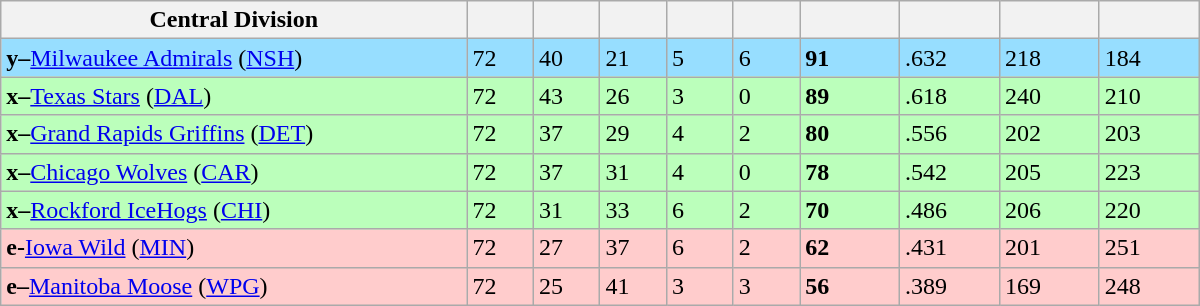<table class="wikitable" style="width:50em">
<tr 3>
<th width="35%">Central Division</th>
<th width="5%"></th>
<th width="5%"></th>
<th width="5%"></th>
<th width="5%"></th>
<th width="5%"></th>
<th width="7.5%"></th>
<th width="7.5%"></th>
<th width="7.5%"></th>
<th width="7.5%"></th>
</tr>
<tr bgcolor=#97deff>
<td><strong>y–</strong><a href='#'>Milwaukee Admirals</a> (<a href='#'>NSH</a>)</td>
<td>72</td>
<td>40</td>
<td>21</td>
<td>5</td>
<td>6</td>
<td><strong>91</strong></td>
<td>.632</td>
<td>218</td>
<td>184</td>
</tr>
<tr bgcolor=#bbffbb>
<td><strong>x–</strong><a href='#'>Texas Stars</a> (<a href='#'>DAL</a>)</td>
<td>72</td>
<td>43</td>
<td>26</td>
<td>3</td>
<td>0</td>
<td><strong>89</strong></td>
<td>.618</td>
<td>240</td>
<td>210</td>
</tr>
<tr bgcolor=#bbffbb>
<td><strong>x–</strong><a href='#'>Grand Rapids Griffins</a> (<a href='#'>DET</a>)</td>
<td>72</td>
<td>37</td>
<td>29</td>
<td>4</td>
<td>2</td>
<td><strong>80</strong></td>
<td>.556</td>
<td>202</td>
<td>203</td>
</tr>
<tr bgcolor=#bbffbb>
<td><strong>x–</strong><a href='#'>Chicago Wolves</a> (<a href='#'>CAR</a>)</td>
<td>72</td>
<td>37</td>
<td>31</td>
<td>4</td>
<td>0</td>
<td><strong>78</strong></td>
<td>.542</td>
<td>205</td>
<td>223</td>
</tr>
<tr bgcolor=#bbffbb>
<td><strong>x–</strong><a href='#'>Rockford IceHogs</a> (<a href='#'>CHI</a>)</td>
<td>72</td>
<td>31</td>
<td>33</td>
<td>6</td>
<td>2</td>
<td><strong>70</strong></td>
<td>.486</td>
<td>206</td>
<td>220</td>
</tr>
<tr bgcolor=#ffcccc>
<td><strong>e-</strong><a href='#'>Iowa Wild</a> (<a href='#'>MIN</a>)</td>
<td>72</td>
<td>27</td>
<td>37</td>
<td>6</td>
<td>2</td>
<td><strong>62</strong></td>
<td>.431</td>
<td>201</td>
<td>251</td>
</tr>
<tr bgcolor=#ffcccc>
<td><strong>e–</strong><a href='#'>Manitoba Moose</a> (<a href='#'>WPG</a>)</td>
<td>72</td>
<td>25</td>
<td>41</td>
<td>3</td>
<td>3</td>
<td><strong>56</strong></td>
<td>.389</td>
<td>169</td>
<td>248</td>
</tr>
</table>
